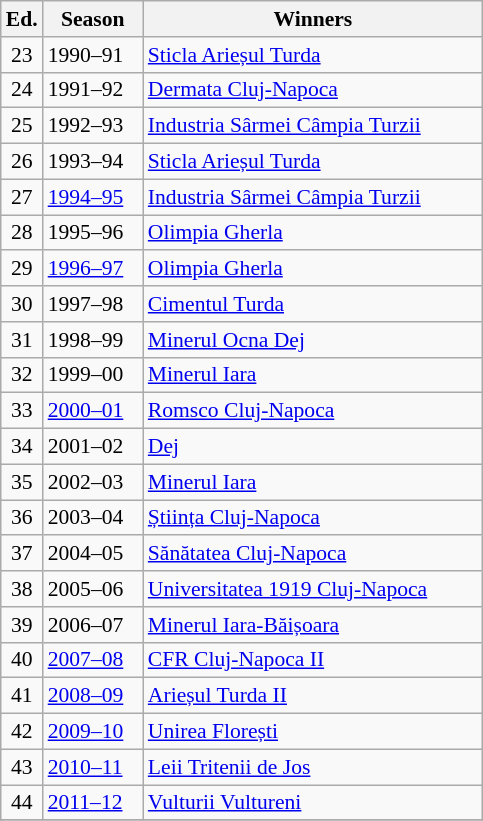<table class="wikitable" style="font-size:90%">
<tr>
<th><abbr>Ed.</abbr></th>
<th width="60">Season</th>
<th width="220">Winners</th>
</tr>
<tr>
<td align=center>23</td>
<td>1990–91</td>
<td><a href='#'>Sticla Arieșul Turda</a></td>
</tr>
<tr>
<td align=center>24</td>
<td>1991–92</td>
<td><a href='#'>Dermata Cluj-Napoca</a></td>
</tr>
<tr>
<td align=center>25</td>
<td>1992–93</td>
<td><a href='#'>Industria Sârmei Câmpia Turzii</a></td>
</tr>
<tr>
<td align=center>26</td>
<td>1993–94</td>
<td><a href='#'>Sticla Arieșul Turda</a></td>
</tr>
<tr>
<td align=center>27</td>
<td><a href='#'>1994–95</a></td>
<td><a href='#'>Industria Sârmei Câmpia Turzii</a></td>
</tr>
<tr>
<td align=center>28</td>
<td>1995–96</td>
<td><a href='#'>Olimpia Gherla</a></td>
</tr>
<tr>
<td align=center>29</td>
<td><a href='#'>1996–97</a></td>
<td><a href='#'>Olimpia Gherla</a></td>
</tr>
<tr>
<td align=center>30</td>
<td>1997–98</td>
<td><a href='#'>Cimentul Turda</a></td>
</tr>
<tr>
<td align=center>31</td>
<td>1998–99</td>
<td><a href='#'>Minerul Ocna Dej</a></td>
</tr>
<tr>
<td align=center>32</td>
<td>1999–00</td>
<td><a href='#'>Minerul Iara</a></td>
</tr>
<tr>
<td align=center>33</td>
<td><a href='#'>2000–01</a></td>
<td><a href='#'>Romsco Cluj-Napoca</a></td>
</tr>
<tr>
<td align=center>34</td>
<td>2001–02</td>
<td><a href='#'>Dej</a></td>
</tr>
<tr>
<td align=center>35</td>
<td>2002–03</td>
<td><a href='#'>Minerul Iara</a></td>
</tr>
<tr>
<td align=center>36</td>
<td>2003–04</td>
<td><a href='#'>Știința Cluj-Napoca</a></td>
</tr>
<tr>
<td align=center>37</td>
<td>2004–05</td>
<td><a href='#'>Sănătatea Cluj-Napoca</a></td>
</tr>
<tr>
<td align=center>38</td>
<td>2005–06</td>
<td><a href='#'>Universitatea 1919 Cluj-Napoca</a></td>
</tr>
<tr>
<td align=center>39</td>
<td>2006–07</td>
<td><a href='#'>Minerul Iara-Băișoara</a></td>
</tr>
<tr>
<td align=center>40</td>
<td><a href='#'>2007–08</a></td>
<td><a href='#'>CFR Cluj-Napoca II</a></td>
</tr>
<tr>
<td align=center>41</td>
<td><a href='#'>2008–09</a></td>
<td><a href='#'>Arieșul Turda II</a></td>
</tr>
<tr>
<td align=center>42</td>
<td><a href='#'>2009–10</a></td>
<td><a href='#'>Unirea Florești</a></td>
</tr>
<tr>
<td align=center>43</td>
<td><a href='#'>2010–11</a></td>
<td><a href='#'>Leii Tritenii de Jos</a></td>
</tr>
<tr>
<td align=center>44</td>
<td><a href='#'>2011–12</a></td>
<td><a href='#'>Vulturii Vultureni</a></td>
</tr>
<tr>
</tr>
</table>
